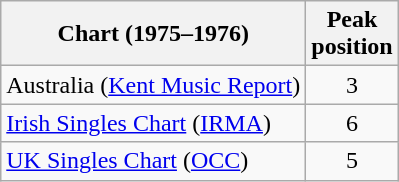<table class="wikitable">
<tr>
<th>Chart (1975–1976)</th>
<th>Peak<br> position</th>
</tr>
<tr>
<td>Australia (<a href='#'>Kent Music Report</a>)</td>
<td align="center">3</td>
</tr>
<tr>
<td><a href='#'>Irish Singles Chart</a> (<a href='#'>IRMA</a>)</td>
<td align="center">6</td>
</tr>
<tr>
<td><a href='#'>UK Singles Chart</a> (<a href='#'>OCC</a>)</td>
<td align="center">5</td>
</tr>
</table>
